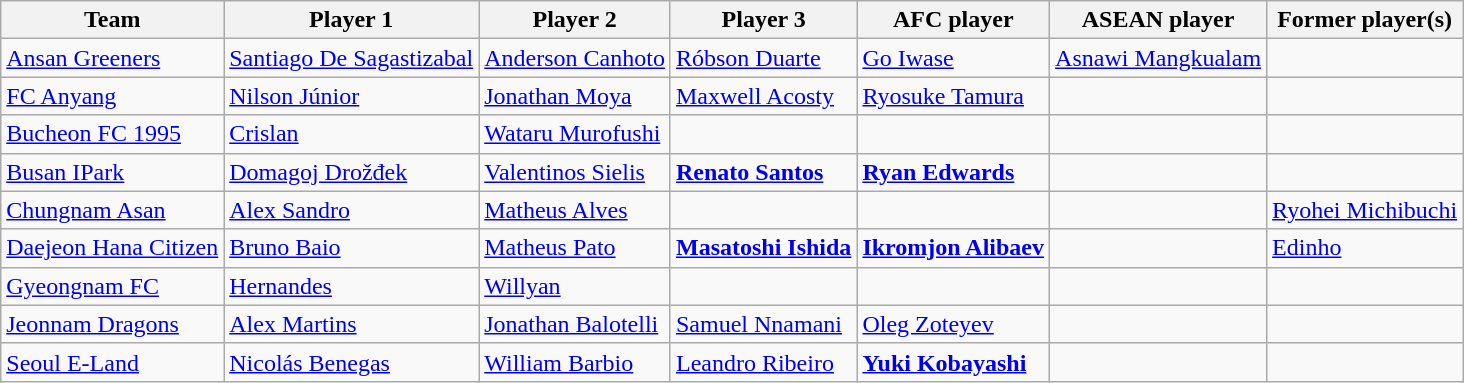<table class="wikitable">
<tr>
<th>Team</th>
<th>Player 1</th>
<th>Player 2</th>
<th>Player 3</th>
<th>AFC player</th>
<th>ASEAN player</th>
<th>Former player(s)</th>
</tr>
<tr>
<td><a href='#'>Ansan Greeners</a></td>
<td> <a href='#'>Santiago De Sagastizabal</a></td>
<td> <a href='#'>Anderson Canhoto</a></td>
<td> <a href='#'>Róbson Duarte</a></td>
<td> <a href='#'>Go Iwase</a></td>
<td> <a href='#'>Asnawi Mangkualam</a></td>
<td></td>
</tr>
<tr>
<td><a href='#'>FC Anyang</a></td>
<td> <a href='#'>Nilson Júnior</a></td>
<td> <a href='#'>Jonathan Moya</a></td>
<td> <a href='#'>Maxwell Acosty</a></td>
<td> <a href='#'>Ryosuke Tamura</a></td>
<td></td>
<td></td>
</tr>
<tr>
<td><a href='#'>Bucheon FC 1995</a></td>
<td> <a href='#'>Crislan</a></td>
<td> <a href='#'>Wataru Murofushi</a></td>
<td></td>
<td></td>
<td></td>
<td></td>
</tr>
<tr>
<td><a href='#'>Busan IPark</a></td>
<td> <a href='#'>Domagoj Drožđek</a></td>
<td> <a href='#'>Valentinos Sielis</a></td>
<td> <strong><a href='#'>Renato Santos</a></strong></td>
<td> <strong><a href='#'>Ryan Edwards</a></strong></td>
<td></td>
<td></td>
</tr>
<tr>
<td><a href='#'>Chungnam Asan</a></td>
<td> <a href='#'>Alex Sandro</a></td>
<td> <a href='#'>Matheus Alves</a></td>
<td></td>
<td></td>
<td></td>
<td> <a href='#'>Ryohei Michibuchi</a></td>
</tr>
<tr>
<td><a href='#'>Daejeon Hana Citizen</a></td>
<td> <a href='#'>Bruno Baio</a></td>
<td> <a href='#'>Matheus Pato</a></td>
<td> <strong><a href='#'>Masatoshi Ishida</a></strong></td>
<td> <strong><a href='#'>Ikromjon Alibaev</a></strong></td>
<td></td>
<td> <a href='#'>Edinho</a></td>
</tr>
<tr>
<td><a href='#'>Gyeongnam FC</a></td>
<td> <a href='#'>Hernandes</a></td>
<td> <a href='#'>Willyan</a></td>
<td></td>
<td></td>
<td></td>
<td></td>
</tr>
<tr>
<td><a href='#'>Jeonnam Dragons</a></td>
<td> <a href='#'>Alex Martins</a></td>
<td> <a href='#'>Jonathan Balotelli</a></td>
<td> <a href='#'>Samuel Nnamani</a></td>
<td> <a href='#'>Oleg Zoteyev</a></td>
<td></td>
<td></td>
</tr>
<tr>
<td><a href='#'>Seoul E-Land</a></td>
<td> <a href='#'>Nicolás Benegas</a></td>
<td> <a href='#'>William Barbio</a></td>
<td> <a href='#'>Leandro Ribeiro</a></td>
<td> <strong><a href='#'>Yuki Kobayashi</a></strong></td>
<td></td>
<td></td>
</tr>
</table>
